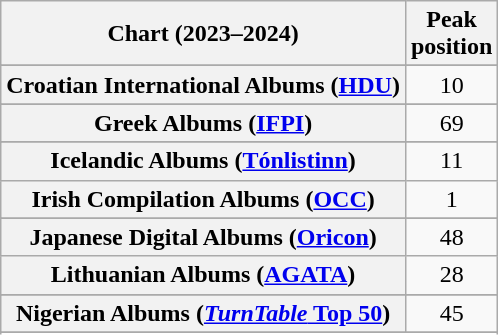<table class="wikitable sortable plainrowheaders" style="text-align:center">
<tr>
<th scope="col">Chart (2023–2024)</th>
<th scope="col">Peak<br>position</th>
</tr>
<tr>
</tr>
<tr>
</tr>
<tr>
</tr>
<tr>
</tr>
<tr>
</tr>
<tr>
<th scope="row">Croatian International Albums (<a href='#'>HDU</a>)</th>
<td>10</td>
</tr>
<tr>
</tr>
<tr>
</tr>
<tr>
</tr>
<tr>
</tr>
<tr>
</tr>
<tr>
</tr>
<tr>
<th scope="row">Greek Albums (<a href='#'>IFPI</a>)</th>
<td>69</td>
</tr>
<tr>
</tr>
<tr>
<th scope="row">Icelandic Albums (<a href='#'>Tónlistinn</a>)</th>
<td>11</td>
</tr>
<tr>
<th scope="row">Irish Compilation Albums (<a href='#'>OCC</a>)</th>
<td>1</td>
</tr>
<tr>
</tr>
<tr>
<th scope="row">Japanese Digital Albums (<a href='#'>Oricon</a>)</th>
<td>48</td>
</tr>
<tr>
<th scope="row">Lithuanian Albums (<a href='#'>AGATA</a>)</th>
<td>28</td>
</tr>
<tr>
</tr>
<tr>
<th scope="row">Nigerian Albums (<a href='#'><em>TurnTable</em> Top 50</a>)</th>
<td>45</td>
</tr>
<tr>
</tr>
<tr>
</tr>
<tr>
</tr>
<tr>
</tr>
<tr>
</tr>
<tr>
</tr>
<tr>
</tr>
<tr>
</tr>
<tr>
</tr>
<tr>
</tr>
</table>
